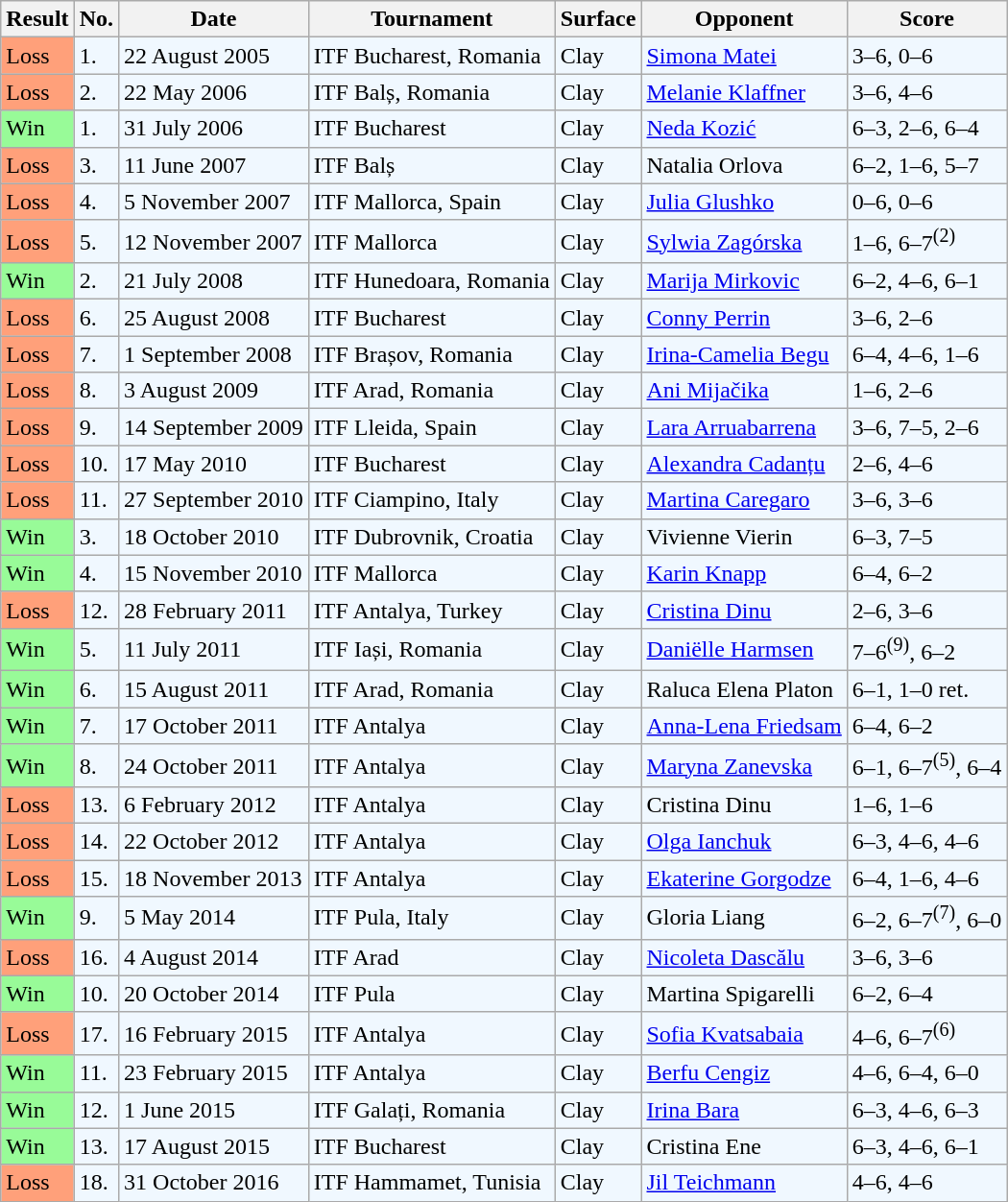<table class="sortable wikitable">
<tr>
<th>Result</th>
<th>No.</th>
<th>Date</th>
<th>Tournament</th>
<th>Surface</th>
<th>Opponent</th>
<th class="unsortable">Score</th>
</tr>
<tr style="background:#f0f8ff;">
<td style="background:#ffa07a;">Loss</td>
<td>1.</td>
<td>22 August 2005</td>
<td>ITF Bucharest, Romania</td>
<td>Clay</td>
<td> <a href='#'>Simona Matei</a></td>
<td>3–6, 0–6</td>
</tr>
<tr style="background:#f0f8ff;">
<td style="background:#ffa07a;">Loss</td>
<td>2.</td>
<td>22 May 2006</td>
<td>ITF Balș, Romania</td>
<td>Clay</td>
<td> <a href='#'>Melanie Klaffner</a></td>
<td>3–6, 4–6</td>
</tr>
<tr style="background:#f0f8ff;">
<td style="background:#98fb98;">Win</td>
<td>1.</td>
<td>31 July 2006</td>
<td>ITF Bucharest</td>
<td>Clay</td>
<td> <a href='#'>Neda Kozić</a></td>
<td>6–3, 2–6, 6–4</td>
</tr>
<tr style="background:#f0f8ff;">
<td style="background:#ffa07a;">Loss</td>
<td>3.</td>
<td>11 June 2007</td>
<td>ITF Balș</td>
<td>Clay</td>
<td> Natalia Orlova</td>
<td>6–2, 1–6, 5–7</td>
</tr>
<tr style="background:#f0f8ff;">
<td style="background:#ffa07a;">Loss</td>
<td>4.</td>
<td>5 November 2007</td>
<td>ITF Mallorca, Spain</td>
<td>Clay</td>
<td> <a href='#'>Julia Glushko</a></td>
<td>0–6, 0–6</td>
</tr>
<tr style="background:#f0f8ff;">
<td style="background:#ffa07a;">Loss</td>
<td>5.</td>
<td>12 November 2007</td>
<td>ITF Mallorca</td>
<td>Clay</td>
<td> <a href='#'>Sylwia Zagórska</a></td>
<td>1–6, 6–7<sup>(2)</sup></td>
</tr>
<tr style="background:#f0f8ff;">
<td style="background:#98fb98;">Win</td>
<td>2.</td>
<td>21 July 2008</td>
<td>ITF Hunedoara, Romania</td>
<td>Clay</td>
<td> <a href='#'>Marija Mirkovic</a></td>
<td>6–2, 4–6, 6–1</td>
</tr>
<tr style="background:#f0f8ff;">
<td style="background:#ffa07a;">Loss</td>
<td>6.</td>
<td>25 August 2008</td>
<td>ITF Bucharest</td>
<td>Clay</td>
<td> <a href='#'>Conny Perrin</a></td>
<td>3–6, 2–6</td>
</tr>
<tr style="background:#f0f8ff;">
<td style="background:#ffa07a;">Loss</td>
<td>7.</td>
<td>1 September 2008</td>
<td>ITF Brașov, Romania</td>
<td>Clay</td>
<td> <a href='#'>Irina-Camelia Begu</a></td>
<td>6–4, 4–6, 1–6</td>
</tr>
<tr style="background:#f0f8ff;">
<td style="background:#ffa07a;">Loss</td>
<td>8.</td>
<td>3 August 2009</td>
<td>ITF Arad, Romania</td>
<td>Clay</td>
<td> <a href='#'>Ani Mijačika</a></td>
<td>1–6, 2–6</td>
</tr>
<tr style="background:#f0f8ff;">
<td style="background:#ffa07a;">Loss</td>
<td>9.</td>
<td>14 September 2009</td>
<td>ITF Lleida, Spain</td>
<td>Clay</td>
<td> <a href='#'>Lara Arruabarrena</a></td>
<td>3–6, 7–5, 2–6</td>
</tr>
<tr style="background:#f0f8ff;">
<td style="background:#ffa07a;">Loss</td>
<td>10.</td>
<td>17 May 2010</td>
<td>ITF Bucharest</td>
<td>Clay</td>
<td> <a href='#'>Alexandra Cadanțu</a></td>
<td>2–6, 4–6</td>
</tr>
<tr style="background:#f0f8ff;">
<td style="background:#ffa07a;">Loss</td>
<td>11.</td>
<td>27 September 2010</td>
<td>ITF Ciampino, Italy</td>
<td>Clay</td>
<td> <a href='#'>Martina Caregaro</a></td>
<td>3–6, 3–6</td>
</tr>
<tr style="background:#f0f8ff;">
<td style="background:#98fb98;">Win</td>
<td>3.</td>
<td>18 October 2010</td>
<td>ITF Dubrovnik, Croatia</td>
<td>Clay</td>
<td> Vivienne Vierin</td>
<td>6–3, 7–5</td>
</tr>
<tr style="background:#f0f8ff;">
<td style="background:#98fb98;">Win</td>
<td>4.</td>
<td>15 November 2010</td>
<td>ITF Mallorca</td>
<td>Clay</td>
<td> <a href='#'>Karin Knapp</a></td>
<td>6–4, 6–2</td>
</tr>
<tr style="background:#f0f8ff;">
<td style="background:#ffa07a;">Loss</td>
<td>12.</td>
<td>28 February 2011</td>
<td>ITF Antalya, Turkey</td>
<td>Clay</td>
<td> <a href='#'>Cristina Dinu</a></td>
<td>2–6, 3–6</td>
</tr>
<tr style="background:#f0f8ff;">
<td style="background:#98fb98;">Win</td>
<td>5.</td>
<td>11 July 2011</td>
<td>ITF Iași, Romania</td>
<td>Clay</td>
<td> <a href='#'>Daniëlle Harmsen</a></td>
<td>7–6<sup>(9)</sup>, 6–2</td>
</tr>
<tr style="background:#f0f8ff;">
<td style="background:#98fb98;">Win</td>
<td>6.</td>
<td>15 August 2011</td>
<td>ITF Arad, Romania</td>
<td>Clay</td>
<td> Raluca Elena Platon</td>
<td>6–1, 1–0 ret.</td>
</tr>
<tr style="background:#f0f8ff;">
<td style="background:#98fb98;">Win</td>
<td>7.</td>
<td>17 October 2011</td>
<td>ITF Antalya</td>
<td>Clay</td>
<td> <a href='#'>Anna-Lena Friedsam</a></td>
<td>6–4, 6–2</td>
</tr>
<tr style="background:#f0f8ff;">
<td style="background:#98fb98;">Win</td>
<td>8.</td>
<td>24 October 2011</td>
<td>ITF Antalya</td>
<td>Clay</td>
<td> <a href='#'>Maryna Zanevska</a></td>
<td>6–1, 6–7<sup>(5)</sup>, 6–4</td>
</tr>
<tr style="background:#f0f8ff;">
<td style="background:#ffa07a;">Loss</td>
<td>13.</td>
<td>6 February 2012</td>
<td>ITF Antalya</td>
<td>Clay</td>
<td> Cristina Dinu</td>
<td>1–6, 1–6</td>
</tr>
<tr style="background:#f0f8ff;">
<td style="background:#ffa07a;">Loss</td>
<td>14.</td>
<td>22 October 2012</td>
<td>ITF Antalya</td>
<td>Clay</td>
<td> <a href='#'>Olga Ianchuk</a></td>
<td>6–3, 4–6, 4–6</td>
</tr>
<tr style="background:#f0f8ff;">
<td style="background:#ffa07a;">Loss</td>
<td>15.</td>
<td>18 November 2013</td>
<td>ITF Antalya</td>
<td>Clay</td>
<td> <a href='#'>Ekaterine Gorgodze</a></td>
<td>6–4, 1–6, 4–6</td>
</tr>
<tr style="background:#f0f8ff;">
<td style="background:#98fb98;">Win</td>
<td>9.</td>
<td>5 May 2014</td>
<td>ITF Pula, Italy</td>
<td>Clay</td>
<td> Gloria Liang</td>
<td>6–2, 6–7<sup>(7)</sup>, 6–0</td>
</tr>
<tr style="background:#f0f8ff;">
<td style="background:#ffa07a;">Loss</td>
<td>16.</td>
<td>4 August 2014</td>
<td>ITF Arad</td>
<td>Clay</td>
<td> <a href='#'>Nicoleta Dascălu</a></td>
<td>3–6, 3–6</td>
</tr>
<tr style="background:#f0f8ff;">
<td style="background:#98fb98;">Win</td>
<td>10.</td>
<td>20 October 2014</td>
<td>ITF Pula</td>
<td>Clay</td>
<td> Martina Spigarelli</td>
<td>6–2, 6–4</td>
</tr>
<tr style="background:#f0f8ff;">
<td style="background:#ffa07a;">Loss</td>
<td>17.</td>
<td>16 February 2015</td>
<td>ITF Antalya</td>
<td>Clay</td>
<td> <a href='#'>Sofia Kvatsabaia</a></td>
<td>4–6, 6–7<sup>(6)</sup></td>
</tr>
<tr style="background:#f0f8ff;">
<td style="background:#98fb98;">Win</td>
<td>11.</td>
<td>23 February 2015</td>
<td>ITF Antalya</td>
<td>Clay</td>
<td> <a href='#'>Berfu Cengiz</a></td>
<td>4–6, 6–4, 6–0</td>
</tr>
<tr style="background:#f0f8ff;">
<td style="background:#98fb98;">Win</td>
<td>12.</td>
<td>1 June 2015</td>
<td>ITF Galați, Romania</td>
<td>Clay</td>
<td> <a href='#'>Irina Bara</a></td>
<td>6–3, 4–6, 6–3</td>
</tr>
<tr style="background:#f0f8ff;">
<td style="background:#98fb98;">Win</td>
<td>13.</td>
<td>17 August 2015</td>
<td>ITF Bucharest</td>
<td>Clay</td>
<td> Cristina Ene</td>
<td>6–3, 4–6, 6–1</td>
</tr>
<tr style="background:#f0f8ff;">
<td style="background:#ffa07a;">Loss</td>
<td>18.</td>
<td>31 October 2016</td>
<td>ITF Hammamet, Tunisia</td>
<td>Clay</td>
<td> <a href='#'>Jil Teichmann</a></td>
<td>4–6, 4–6</td>
</tr>
</table>
